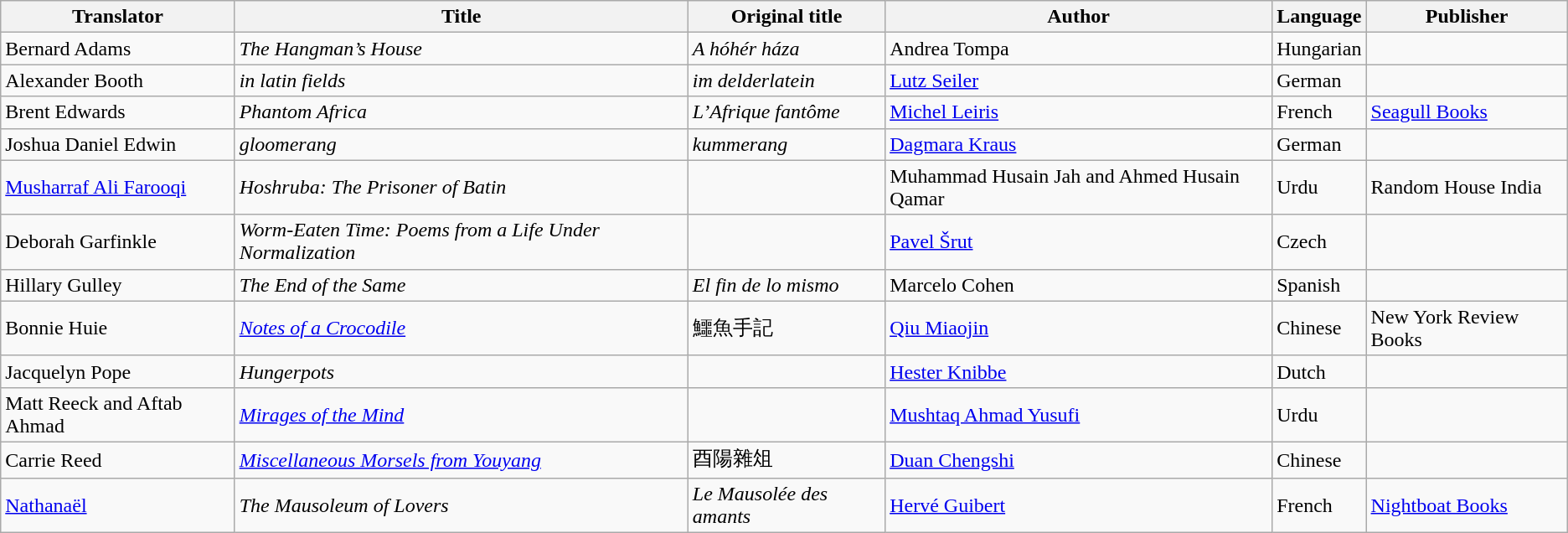<table class="wikitable sortable">
<tr>
<th>Translator</th>
<th>Title</th>
<th>Original title</th>
<th>Author</th>
<th>Language</th>
<th>Publisher</th>
</tr>
<tr>
<td>Bernard Adams</td>
<td><em>The Hangman’s House</em></td>
<td><em>A hóhér háza</em></td>
<td> Andrea Tompa</td>
<td>Hungarian</td>
<td></td>
</tr>
<tr>
<td>Alexander Booth</td>
<td><em>in latin fields</em></td>
<td><em>im delderlatein</em></td>
<td> <a href='#'>Lutz Seiler</a></td>
<td>German</td>
<td></td>
</tr>
<tr>
<td>Brent Edwards</td>
<td><em>Phantom Africa</em></td>
<td><em>L’Afrique fantôme</em></td>
<td> <a href='#'>Michel Leiris</a></td>
<td>French</td>
<td><a href='#'>Seagull Books</a></td>
</tr>
<tr>
<td>Joshua Daniel Edwin</td>
<td><em>gloomerang</em></td>
<td><em>kummerang</em></td>
<td> <a href='#'>Dagmara Kraus</a></td>
<td>German</td>
<td></td>
</tr>
<tr>
<td><a href='#'>Musharraf Ali Farooqi</a></td>
<td><em>Hoshruba: The Prisoner of Batin</em></td>
<td></td>
<td> Muhammad Husain Jah and Ahmed Husain Qamar</td>
<td>Urdu</td>
<td>Random House India</td>
</tr>
<tr>
<td>Deborah Garfinkle</td>
<td><em>Worm-Eaten Time: Poems from a Life Under Normalization</em></td>
<td></td>
<td> <a href='#'>Pavel Šrut</a></td>
<td>Czech</td>
<td></td>
</tr>
<tr>
<td>Hillary Gulley</td>
<td><em>The End of the Same</em></td>
<td><em>El fin de lo mismo</em></td>
<td> Marcelo Cohen</td>
<td>Spanish</td>
<td></td>
</tr>
<tr>
<td>Bonnie Huie</td>
<td><em><a href='#'>Notes of a Crocodile</a></em></td>
<td>鱷魚手記</td>
<td> <a href='#'>Qiu Miaojin</a></td>
<td>Chinese</td>
<td>New York Review Books</td>
</tr>
<tr>
<td>Jacquelyn Pope</td>
<td><em>Hungerpots</em></td>
<td></td>
<td> <a href='#'>Hester Knibbe</a></td>
<td>Dutch</td>
<td></td>
</tr>
<tr>
<td>Matt Reeck and Aftab Ahmad</td>
<td><em><a href='#'>Mirages of the Mind</a></em></td>
<td></td>
<td> <a href='#'>Mushtaq Ahmad Yusufi</a></td>
<td>Urdu</td>
<td></td>
</tr>
<tr>
<td>Carrie Reed</td>
<td><em><a href='#'>Miscellaneous Morsels from Youyang</a></em></td>
<td>酉陽雜俎</td>
<td><a href='#'>Duan Chengshi</a></td>
<td>Chinese</td>
<td></td>
</tr>
<tr>
<td><a href='#'>Nathanaël</a></td>
<td><em>The Mausoleum of Lovers</em></td>
<td><em>Le Mausolée des amants</em></td>
<td> <a href='#'>Hervé Guibert</a></td>
<td>French</td>
<td><a href='#'>Nightboat Books</a></td>
</tr>
</table>
